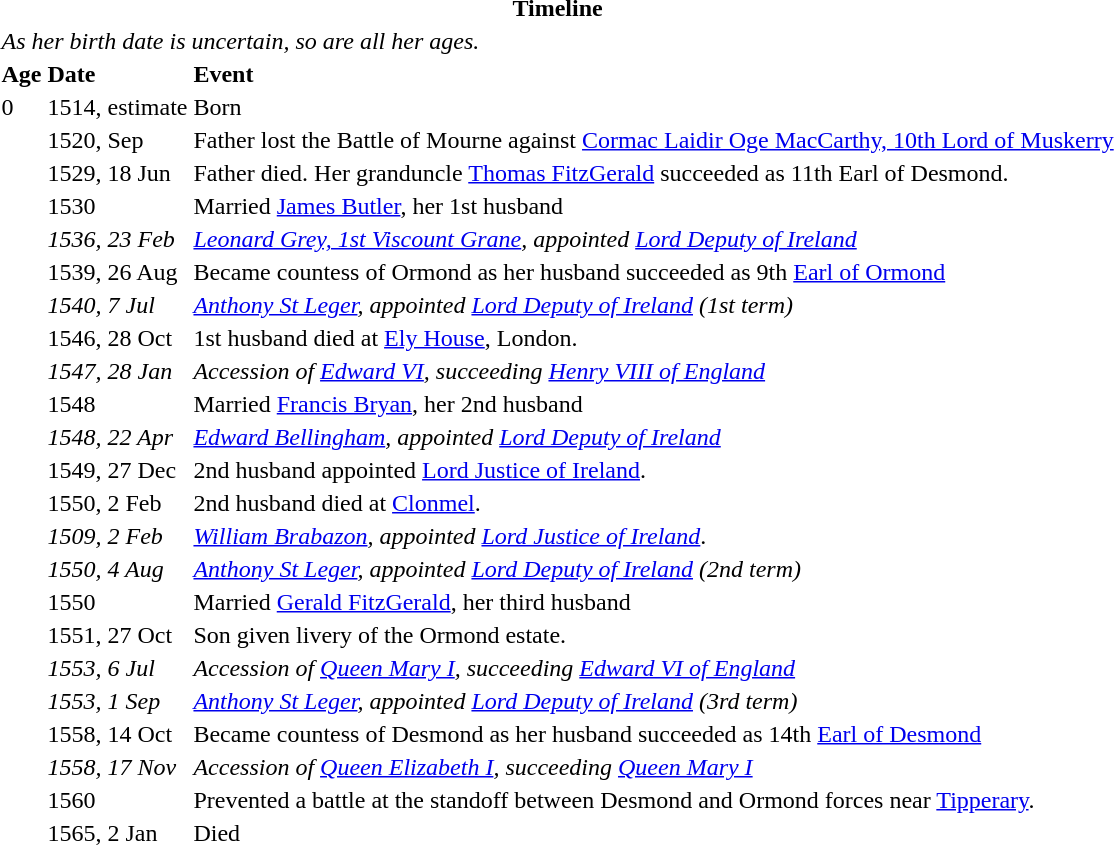<table>
<tr>
<th colspan=3>Timeline</th>
</tr>
<tr>
<td colspan=3><em>As her birth date is uncertain, so are all her ages.</em></td>
</tr>
<tr>
<th align="left">Age</th>
<th align="left">Date</th>
<th align="left">Event</th>
</tr>
<tr>
<td>0</td>
<td>1514, estimate</td>
<td>Born</td>
</tr>
<tr>
<td></td>
<td>1520, Sep</td>
<td>Father lost the Battle of Mourne against <a href='#'>Cormac Laidir Oge MacCarthy, 10th Lord of Muskerry</a></td>
</tr>
<tr>
<td></td>
<td>1529, 18 Jun</td>
<td>Father died. Her granduncle <a href='#'>Thomas FitzGerald</a> succeeded as 11th Earl of Desmond.</td>
</tr>
<tr>
<td></td>
<td>1530</td>
<td>Married <a href='#'>James Butler</a>, her 1st husband</td>
</tr>
<tr>
<td></td>
<td><em>1536, 23 Feb</em></td>
<td><em><a href='#'>Leonard Grey, 1st Viscount Grane</a>, appointed <a href='#'>Lord Deputy of Ireland</a> </em></td>
</tr>
<tr>
<td></td>
<td>1539, 26 Aug</td>
<td>Became countess of Ormond as her husband succeeded as 9th <a href='#'>Earl of Ormond</a></td>
</tr>
<tr>
<td></td>
<td><em>1540, 7 Jul</em></td>
<td><em><a href='#'>Anthony St Leger</a>, appointed <a href='#'>Lord Deputy of Ireland</a> (1st term)</em></td>
</tr>
<tr>
<td></td>
<td>1546, 28 Oct</td>
<td>1st husband died at <a href='#'>Ely House</a>, London.</td>
</tr>
<tr>
<td></td>
<td><em>1547, 28 Jan</em></td>
<td><em>Accession of <a href='#'>Edward VI</a>, succeeding <a href='#'>Henry VIII of England</a></em></td>
</tr>
<tr>
<td></td>
<td>1548</td>
<td>Married <a href='#'>Francis Bryan</a>, her 2nd husband</td>
</tr>
<tr>
<td></td>
<td><em>1548, 22 Apr</em></td>
<td><em><a href='#'>Edward Bellingham</a>, appointed <a href='#'>Lord Deputy of Ireland</a></em></td>
</tr>
<tr>
<td></td>
<td>1549, 27 Dec</td>
<td>2nd husband appointed <a href='#'>Lord Justice of Ireland</a>.</td>
</tr>
<tr>
<td></td>
<td>1550, 2 Feb</td>
<td>2nd husband died at <a href='#'>Clonmel</a>.</td>
</tr>
<tr>
<td></td>
<td><em>1509, 2 Feb</em></td>
<td><em><a href='#'>William Brabazon</a>, appointed <a href='#'>Lord Justice of Ireland</a></em>.</td>
</tr>
<tr>
<td></td>
<td><em>1550, 4 Aug</em></td>
<td><em><a href='#'>Anthony St Leger</a>, appointed <a href='#'>Lord Deputy of Ireland</a> (2nd term)</em></td>
</tr>
<tr>
<td></td>
<td>1550</td>
<td>Married <a href='#'>Gerald FitzGerald</a>, her third husband</td>
</tr>
<tr>
<td></td>
<td>1551, 27 Oct</td>
<td>Son given livery of the Ormond estate.</td>
</tr>
<tr>
<td></td>
<td><em>1553, 6 Jul</em></td>
<td><em>Accession of <a href='#'>Queen Mary I</a>, succeeding <a href='#'>Edward VI of England</a></em></td>
</tr>
<tr>
<td></td>
<td><em>1553, 1 Sep</em></td>
<td><em><a href='#'>Anthony St Leger</a>, appointed <a href='#'>Lord Deputy of Ireland</a> (3rd term)</em></td>
</tr>
<tr>
<td></td>
<td>1558, 14 Oct</td>
<td>Became countess of Desmond as her husband succeeded as 14th <a href='#'>Earl of Desmond</a></td>
</tr>
<tr>
<td></td>
<td><em>1558, 17 Nov</em></td>
<td><em>Accession of <a href='#'>Queen Elizabeth I</a>, succeeding <a href='#'>Queen Mary I</a></em></td>
</tr>
<tr>
<td></td>
<td>1560</td>
<td>Prevented a battle at the standoff between Desmond and Ormond forces near <a href='#'>Tipperary</a>.</td>
</tr>
<tr>
<td></td>
<td>1565, 2 Jan</td>
<td>Died</td>
</tr>
</table>
